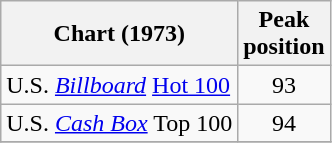<table class="wikitable">
<tr>
<th align="left">Chart (1973)</th>
<th align="left">Peak<br>position</th>
</tr>
<tr>
<td>U.S. <em><a href='#'>Billboard</a></em> <a href='#'>Hot 100</a></td>
<td style="text-align:center;">93</td>
</tr>
<tr>
<td>U.S. <em><a href='#'>Cash Box</a></em> Top 100</td>
<td style="text-align:center;">94</td>
</tr>
<tr>
</tr>
</table>
